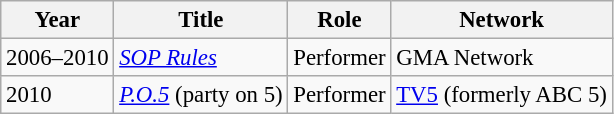<table class="wikitable" style="font-size: 95%;">
<tr>
<th>Year</th>
<th>Title</th>
<th>Role</th>
<th>Network</th>
</tr>
<tr>
<td>2006–2010</td>
<td><em><a href='#'>SOP Rules</a></em></td>
<td>Performer</td>
<td>GMA Network</td>
</tr>
<tr>
<td>2010</td>
<td><em><a href='#'>P.O.5</a></em> (party on 5)</td>
<td>Performer</td>
<td><a href='#'>TV5</a> (formerly ABC 5)</td>
</tr>
</table>
